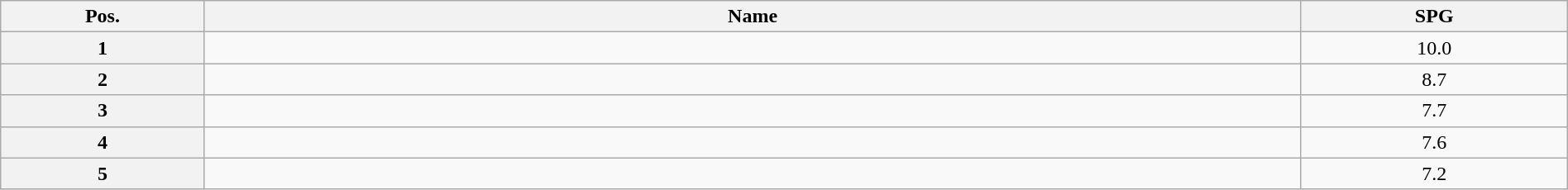<table class=wikitable width=100% style="text-align:center;">
<tr>
<th width="13%">Pos.</th>
<th width="70%">Name</th>
<th width="17%">SPG</th>
</tr>
<tr>
<th>1</th>
<td align=left></td>
<td>10.0</td>
</tr>
<tr>
<th>2</th>
<td align=left></td>
<td>8.7</td>
</tr>
<tr>
<th>3</th>
<td align=left></td>
<td>7.7</td>
</tr>
<tr>
<th>4</th>
<td align=left></td>
<td>7.6</td>
</tr>
<tr>
<th>5</th>
<td align=left></td>
<td>7.2</td>
</tr>
</table>
